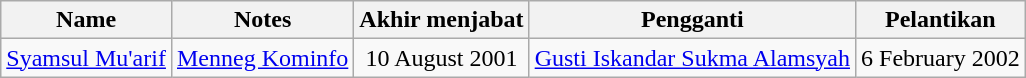<table class="wikitable">
<tr>
<th>Name</th>
<th>Notes</th>
<th>Akhir menjabat</th>
<th>Pengganti</th>
<th>Pelantikan</th>
</tr>
<tr>
<td><a href='#'>Syamsul Mu'arif</a></td>
<td><a href='#'>Menneg Kominfo</a></td>
<td align=center>10 August 2001</td>
<td><a href='#'>Gusti Iskandar Sukma Alamsyah</a></td>
<td align=center>6 February 2002</td>
</tr>
</table>
